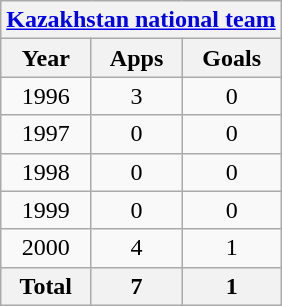<table class="wikitable" style="text-align:center">
<tr>
<th colspan=3><a href='#'>Kazakhstan national team</a></th>
</tr>
<tr>
<th>Year</th>
<th>Apps</th>
<th>Goals</th>
</tr>
<tr>
<td>1996</td>
<td>3</td>
<td>0</td>
</tr>
<tr>
<td>1997</td>
<td>0</td>
<td>0</td>
</tr>
<tr>
<td>1998</td>
<td>0</td>
<td>0</td>
</tr>
<tr>
<td>1999</td>
<td>0</td>
<td>0</td>
</tr>
<tr>
<td>2000</td>
<td>4</td>
<td>1</td>
</tr>
<tr>
<th>Total</th>
<th>7</th>
<th>1</th>
</tr>
</table>
